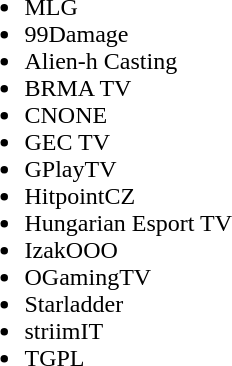<table cellspacing="10">
<tr>
<td valign="top" width="2000px"><br><ul><li>MLG</li><li>99Damage</li><li>Alien-h Casting</li><li>BRMA TV</li><li>CNONE</li><li>GEC TV</li><li>GPlayTV</li><li>HitpointCZ</li><li>Hungarian Esport TV</li><li>IzakOOO</li><li>OGamingTV</li><li>Starladder</li><li>striimIT</li><li>TGPL</li></ul></td>
</tr>
<tr>
</tr>
</table>
